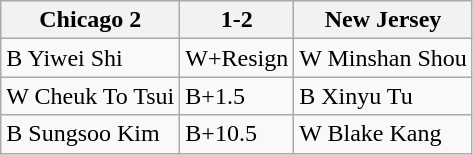<table class="wikitable">
<tr>
<th>Chicago 2</th>
<th>1-2</th>
<th>New Jersey</th>
</tr>
<tr>
<td>B Yiwei Shi</td>
<td>W+Resign</td>
<td>W Minshan Shou</td>
</tr>
<tr>
<td>W Cheuk To Tsui</td>
<td>B+1.5</td>
<td>B Xinyu Tu</td>
</tr>
<tr>
<td>B Sungsoo Kim</td>
<td>B+10.5</td>
<td>W Blake Kang</td>
</tr>
</table>
